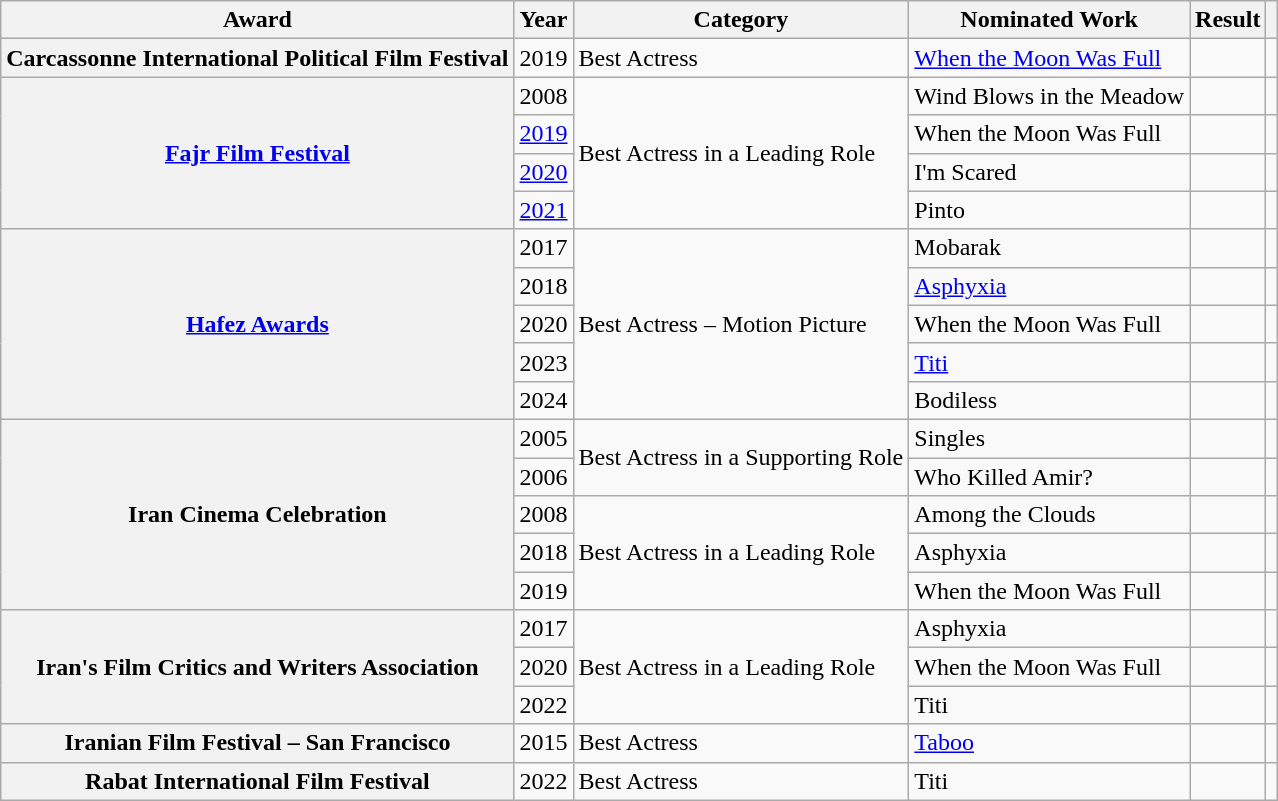<table class="wikitable sortable plainrowheaders">
<tr>
<th scope="col">Award</th>
<th scope="col">Year</th>
<th scope="col">Category</th>
<th scope="col">Nominated Work</th>
<th scope="col">Result</th>
<th class="unsortable" scope="col"></th>
</tr>
<tr>
<th scope="row">Carcassonne International Political Film Festival</th>
<td>2019</td>
<td>Best Actress</td>
<td><a href='#'>When the Moon Was Full</a></td>
<td></td>
<td></td>
</tr>
<tr>
<th scope="row" rowspan="4"><a href='#'>Fajr Film Festival</a></th>
<td>2008</td>
<td rowspan="4">Best Actress in a Leading Role</td>
<td>Wind Blows in the Meadow</td>
<td></td>
<td></td>
</tr>
<tr>
<td><a href='#'>2019</a></td>
<td>When the Moon Was Full</td>
<td></td>
<td></td>
</tr>
<tr>
<td><a href='#'>2020</a></td>
<td>I'm Scared</td>
<td></td>
<td></td>
</tr>
<tr>
<td><a href='#'>2021</a></td>
<td>Pinto</td>
<td></td>
<td></td>
</tr>
<tr>
<th rowspan="5" scope="row"><a href='#'>Hafez Awards</a></th>
<td>2017</td>
<td rowspan="5">Best Actress – Motion Picture</td>
<td>Mobarak</td>
<td></td>
<td></td>
</tr>
<tr>
<td>2018</td>
<td><a href='#'>Asphyxia</a></td>
<td></td>
<td></td>
</tr>
<tr>
<td>2020</td>
<td>When the Moon Was Full</td>
<td></td>
<td></td>
</tr>
<tr>
<td>2023</td>
<td><a href='#'>Titi</a></td>
<td></td>
<td></td>
</tr>
<tr>
<td>2024</td>
<td>Bodiless</td>
<td></td>
<td></td>
</tr>
<tr>
<th scope="row" rowspan="5">Iran Cinema Celebration</th>
<td>2005</td>
<td rowspan="2">Best Actress in a Supporting Role</td>
<td>Singles</td>
<td></td>
<td></td>
</tr>
<tr>
<td>2006</td>
<td>Who Killed Amir?</td>
<td></td>
<td></td>
</tr>
<tr>
<td>2008</td>
<td rowspan="3">Best Actress in a Leading Role</td>
<td>Among the Clouds</td>
<td></td>
<td></td>
</tr>
<tr>
<td>2018</td>
<td>Asphyxia</td>
<td></td>
<td></td>
</tr>
<tr>
<td>2019</td>
<td>When the Moon Was Full</td>
<td></td>
<td></td>
</tr>
<tr>
<th scope="row" rowspan="3">Iran's Film Critics and Writers Association</th>
<td>2017</td>
<td rowspan="3">Best Actress in a Leading Role</td>
<td>Asphyxia</td>
<td></td>
<td></td>
</tr>
<tr>
<td>2020</td>
<td>When the Moon Was Full</td>
<td></td>
<td></td>
</tr>
<tr>
<td>2022</td>
<td>Titi</td>
<td></td>
<td></td>
</tr>
<tr>
<th scope="row">Iranian Film Festival – San Francisco</th>
<td>2015</td>
<td>Best Actress</td>
<td><a href='#'>Taboo</a></td>
<td></td>
<td></td>
</tr>
<tr>
<th scope="row">Rabat International Film Festival</th>
<td>2022</td>
<td>Best Actress</td>
<td>Titi</td>
<td></td>
<td></td>
</tr>
</table>
